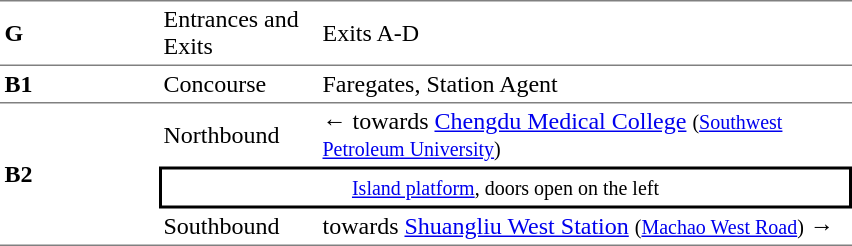<table cellspacing=0 cellpadding=3>
<tr>
<td style="border-top:solid 1px gray;border-bottom:solid 1px gray;" width=100><strong>G</strong></td>
<td style="border-top:solid 1px gray;border-bottom:solid 1px gray;" width=100>Entrances and Exits</td>
<td style="border-top:solid 1px gray;border-bottom:solid 1px gray;" width=350>Exits A-D</td>
</tr>
<tr>
<td style="border-bottom:solid 1px gray;"><strong>B1</strong></td>
<td style="border-bottom:solid 1px gray;">Concourse</td>
<td style="border-bottom:solid 1px gray;">Faregates, Station Agent</td>
</tr>
<tr>
<td style="border-bottom:solid 1px gray;" rowspan=3><strong>B2</strong></td>
<td>Northbound</td>
<td>←  towards <a href='#'>Chengdu Medical College</a> <small>(<a href='#'>Southwest Petroleum University</a>)</small></td>
</tr>
<tr>
<td style="border-right:solid 2px black;border-left:solid 2px black;border-top:solid 2px black;border-bottom:solid 2px black;text-align:center;" colspan=2><small><a href='#'>Island platform</a>, doors open on the left</small></td>
</tr>
<tr>
<td style="border-bottom:solid 1px gray;">Southbound</td>
<td style="border-bottom:solid 1px gray;">  towards <a href='#'>Shuangliu West Station</a> <small>(<a href='#'>Machao West Road</a>)</small> →</td>
</tr>
</table>
